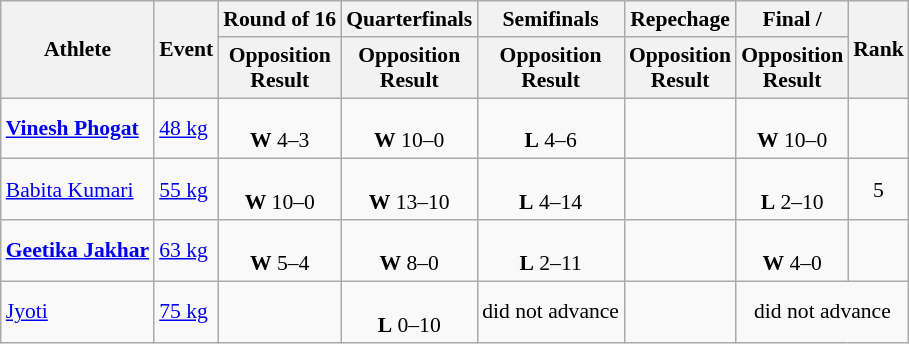<table class=wikitable style="text-align:center; font-size:90%">
<tr>
<th rowspan=2>Athlete</th>
<th rowspan=2>Event</th>
<th>Round of 16</th>
<th>Quarterfinals</th>
<th>Semifinals</th>
<th>Repechage</th>
<th>Final / </th>
<th rowspan=2>Rank</th>
</tr>
<tr>
<th>Opposition<br>Result</th>
<th>Opposition<br>Result</th>
<th>Opposition<br>Result</th>
<th>Opposition<br>Result</th>
<th>Opposition<br>Result</th>
</tr>
<tr>
<td align=left><strong><a href='#'>Vinesh Phogat</a></strong></td>
<td align=left><a href='#'>48 kg</a></td>
<td><br><strong>W</strong> 4–3</td>
<td><br><strong>W</strong> 10–0</td>
<td><br><strong>L</strong> 4–6</td>
<td></td>
<td><br><strong>W</strong> 10–0</td>
<td></td>
</tr>
<tr>
<td align=left><a href='#'>Babita Kumari</a></td>
<td align=left><a href='#'>55 kg</a></td>
<td><br><strong>W</strong> 10–0</td>
<td><br><strong>W</strong> 13–10</td>
<td><br><strong>L</strong> 4–14</td>
<td></td>
<td><br><strong>L</strong> 2–10</td>
<td>5</td>
</tr>
<tr>
<td align=left><strong><a href='#'>Geetika Jakhar</a></strong></td>
<td align=left><a href='#'>63 kg</a></td>
<td><br><strong>W</strong> 5–4</td>
<td><br><strong>W</strong> 8–0</td>
<td><br><strong>L</strong> 2–11</td>
<td></td>
<td><br><strong>W</strong> 4–0</td>
<td></td>
</tr>
<tr>
<td align=left><a href='#'>Jyoti</a></td>
<td align=left><a href='#'>75 kg</a></td>
<td></td>
<td><br><strong>L</strong> 0–10</td>
<td>did not advance</td>
<td></td>
<td colspan=2>did not advance</td>
</tr>
</table>
